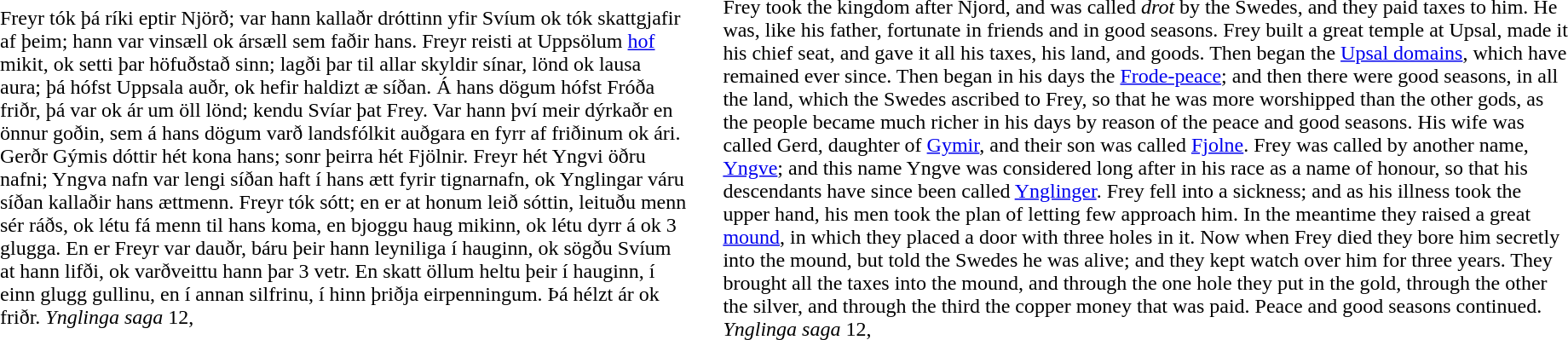<table>
<tr>
<td style="padding: 1pt 10pt;"><br>Freyr tók þá ríki eptir Njörð; var hann kallaðr dróttinn yfir Svíum ok tók skattgjafir af þeim; hann var vinsæll ok ársæll sem faðir hans. Freyr reisti at Uppsölum <a href='#'>hof</a> mikit, ok setti þar höfuðstað sinn; lagði þar til allar skyldir sínar, lönd ok lausa aura; þá hófst Uppsala auðr, ok hefir haldizt æ síðan. Á hans dögum hófst Fróða friðr, þá var ok ár um öll lönd; kendu Svíar þat Frey. Var hann því meir dýrkaðr en önnur goðin, sem á hans dögum varð landsfólkit auðgara en fyrr af friðinum ok ári. Gerðr Gýmis dóttir hét kona hans; sonr þeirra hét Fjölnir. Freyr hét Yngvi öðru nafni; Yngva nafn var lengi síðan haft í hans ætt fyrir tignarnafn, ok Ynglingar váru síðan kallaðir hans ættmenn. Freyr tók sótt; en er at honum leið sóttin, leituðu menn sér ráðs, ok létu fá menn til hans koma, en bjoggu haug mikinn, ok létu dyrr á ok 3 glugga. En er Freyr var dauðr, báru þeir hann leyniliga í hauginn, ok sögðu Svíum at hann lifði, ok varðveittu hann þar 3 vetr. En skatt öllum heltu þeir í hauginn, í einn glugg gullinu, en í annan silfrinu, í hinn þriðja eirpenningum. Þá hélzt ár ok friðr. <em>Ynglinga saga</em> 12,  </td>
<td style="padding: 1pt 10pt;"><br>Frey took the kingdom after Njord, and was called <em>drot</em> by the Swedes, and they paid taxes to him. He was, like his father, fortunate in friends and in good seasons. Frey built a great temple at Upsal, made it his chief seat, and gave it all his taxes, his land, and goods.  Then began the <a href='#'>Upsal domains</a>, which have remained ever since. Then began in his days the <a href='#'>Frode-peace</a>; and then there were good seasons, in all the land, which the Swedes ascribed to Frey, so that he was more worshipped than the other gods, as the people became much richer in his days by reason of the peace and good seasons. His wife was called Gerd, daughter of <a href='#'>Gymir</a>, and their son was called <a href='#'>Fjolne</a>. Frey was called by another name, <a href='#'>Yngve</a>; and this name Yngve was considered long after in his race as a name of honour, so that his descendants have since been called <a href='#'>Ynglinger</a>. Frey fell into a sickness; and as his illness took the upper hand, his men took the plan of letting few approach him. In the meantime they raised a great <a href='#'>mound</a>, in which they placed a door with three holes in it. Now when Frey died they bore him secretly into the mound, but told the Swedes he was alive; and they kept watch over him for three years. They brought all the taxes into the mound, and through the one hole they put in the gold, through the other the silver, and through the third the copper money that was paid. Peace and good seasons continued. <em>Ynglinga saga</em> 12, </td>
<td></td>
</tr>
</table>
